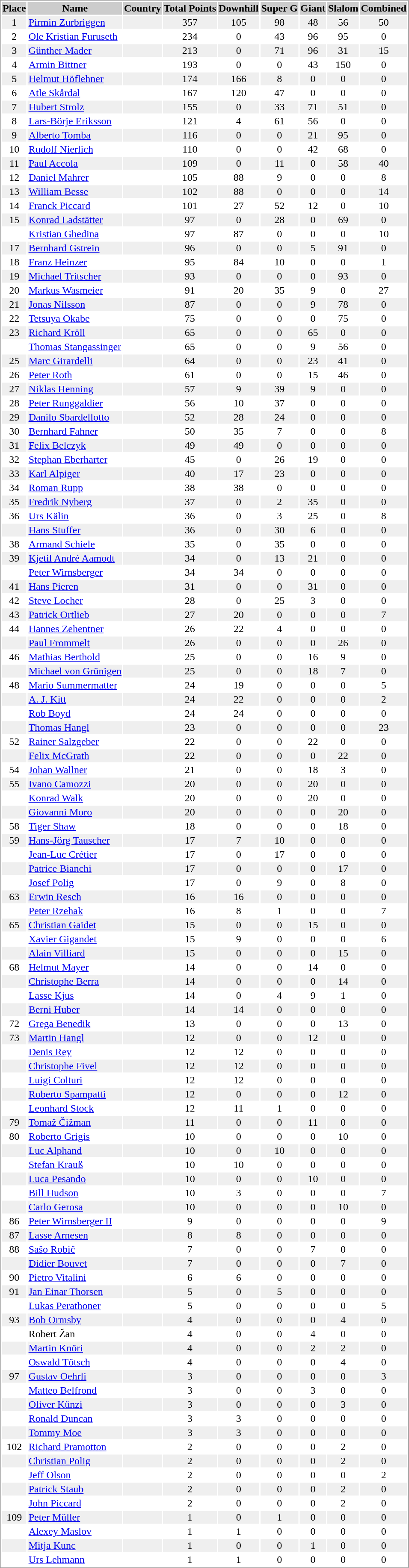<table border="0" style="border: 1px solid #999; background-color:#FFFFFF; text-align:center">
<tr align="center" bgcolor="#CCCCCC">
<th>Place</th>
<th>Name</th>
<th>Country</th>
<th>Total Points</th>
<th>Downhill</th>
<th>Super G</th>
<th>Giant</th>
<th>Slalom</th>
<th>Combined</th>
</tr>
<tr bgcolor="#EFEFEF">
<td>1</td>
<td align="left"><a href='#'>Pirmin Zurbriggen</a></td>
<td align="left"></td>
<td>357</td>
<td>105</td>
<td>98</td>
<td>48</td>
<td>56</td>
<td>50</td>
</tr>
<tr>
<td>2</td>
<td align="left"><a href='#'>Ole Kristian Furuseth</a></td>
<td align="left"></td>
<td>234</td>
<td>0</td>
<td>43</td>
<td>96</td>
<td>95</td>
<td>0</td>
</tr>
<tr bgcolor="#EFEFEF">
<td>3</td>
<td align="left"><a href='#'>Günther Mader</a></td>
<td align="left"></td>
<td>213</td>
<td>0</td>
<td>71</td>
<td>96</td>
<td>31</td>
<td>15</td>
</tr>
<tr>
<td>4</td>
<td align="left"><a href='#'>Armin Bittner</a></td>
<td align="left"></td>
<td>193</td>
<td>0</td>
<td>0</td>
<td>43</td>
<td>150</td>
<td>0</td>
</tr>
<tr bgcolor="#EFEFEF">
<td>5</td>
<td align="left"><a href='#'>Helmut Höflehner</a></td>
<td align="left"></td>
<td>174</td>
<td>166</td>
<td>8</td>
<td>0</td>
<td>0</td>
<td>0</td>
</tr>
<tr>
<td>6</td>
<td align="left"><a href='#'>Atle Skårdal</a></td>
<td align="left"></td>
<td>167</td>
<td>120</td>
<td>47</td>
<td>0</td>
<td>0</td>
<td>0</td>
</tr>
<tr bgcolor="#EFEFEF">
<td>7</td>
<td align="left"><a href='#'>Hubert Strolz</a></td>
<td align="left"></td>
<td>155</td>
<td>0</td>
<td>33</td>
<td>71</td>
<td>51</td>
<td>0</td>
</tr>
<tr>
<td>8</td>
<td align="left"><a href='#'>Lars-Börje Eriksson</a></td>
<td align="left"></td>
<td>121</td>
<td>4</td>
<td>61</td>
<td>56</td>
<td>0</td>
<td>0</td>
</tr>
<tr bgcolor="#EFEFEF">
<td>9</td>
<td align="left"><a href='#'>Alberto Tomba</a></td>
<td align="left"></td>
<td>116</td>
<td>0</td>
<td>0</td>
<td>21</td>
<td>95</td>
<td>0</td>
</tr>
<tr>
<td>10</td>
<td align="left"><a href='#'>Rudolf Nierlich</a></td>
<td align="left"></td>
<td>110</td>
<td>0</td>
<td>0</td>
<td>42</td>
<td>68</td>
<td>0</td>
</tr>
<tr bgcolor="#EFEFEF">
<td>11</td>
<td align="left"><a href='#'>Paul Accola</a></td>
<td align="left"></td>
<td>109</td>
<td>0</td>
<td>11</td>
<td>0</td>
<td>58</td>
<td>40</td>
</tr>
<tr>
<td>12</td>
<td align="left"><a href='#'>Daniel Mahrer</a></td>
<td align="left"></td>
<td>105</td>
<td>88</td>
<td>9</td>
<td>0</td>
<td>0</td>
<td>8</td>
</tr>
<tr bgcolor="#EFEFEF">
<td>13</td>
<td align="left"><a href='#'>William Besse</a></td>
<td align="left"></td>
<td>102</td>
<td>88</td>
<td>0</td>
<td>0</td>
<td>0</td>
<td>14</td>
</tr>
<tr>
<td>14</td>
<td align="left"><a href='#'>Franck Piccard</a></td>
<td align="left"></td>
<td>101</td>
<td>27</td>
<td>52</td>
<td>12</td>
<td>0</td>
<td>10</td>
</tr>
<tr bgcolor="#EFEFEF">
<td>15</td>
<td align="left"><a href='#'>Konrad Ladstätter</a></td>
<td align="left"></td>
<td>97</td>
<td>0</td>
<td>28</td>
<td>0</td>
<td>69</td>
<td>0</td>
</tr>
<tr>
<td></td>
<td align="left"><a href='#'>Kristian Ghedina</a></td>
<td align="left"></td>
<td>97</td>
<td>87</td>
<td>0</td>
<td>0</td>
<td>0</td>
<td>10</td>
</tr>
<tr bgcolor="#EFEFEF">
<td>17</td>
<td align="left"><a href='#'>Bernhard Gstrein</a></td>
<td align="left"></td>
<td>96</td>
<td>0</td>
<td>0</td>
<td>5</td>
<td>91</td>
<td>0</td>
</tr>
<tr>
<td>18</td>
<td align="left"><a href='#'>Franz Heinzer</a></td>
<td align="left"></td>
<td>95</td>
<td>84</td>
<td>10</td>
<td>0</td>
<td>0</td>
<td>1</td>
</tr>
<tr bgcolor="#EFEFEF">
<td>19</td>
<td align="left"><a href='#'>Michael Tritscher</a></td>
<td align="left"></td>
<td>93</td>
<td>0</td>
<td>0</td>
<td>0</td>
<td>93</td>
<td>0</td>
</tr>
<tr>
<td>20</td>
<td align="left"><a href='#'>Markus Wasmeier</a></td>
<td align="left"></td>
<td>91</td>
<td>20</td>
<td>35</td>
<td>9</td>
<td>0</td>
<td>27</td>
</tr>
<tr bgcolor="#EFEFEF">
<td>21</td>
<td align="left"><a href='#'>Jonas Nilsson</a></td>
<td align="left"></td>
<td>87</td>
<td>0</td>
<td>0</td>
<td>9</td>
<td>78</td>
<td>0</td>
</tr>
<tr>
<td>22</td>
<td align="left"><a href='#'>Tetsuya Okabe</a></td>
<td align="left"></td>
<td>75</td>
<td>0</td>
<td>0</td>
<td>0</td>
<td>75</td>
<td>0</td>
</tr>
<tr bgcolor="#EFEFEF">
<td>23</td>
<td align="left"><a href='#'>Richard Kröll</a></td>
<td align="left"></td>
<td>65</td>
<td>0</td>
<td>0</td>
<td>65</td>
<td>0</td>
<td>0</td>
</tr>
<tr>
<td></td>
<td align="left"><a href='#'>Thomas Stangassinger</a></td>
<td align="left"></td>
<td>65</td>
<td>0</td>
<td>0</td>
<td>9</td>
<td>56</td>
<td>0</td>
</tr>
<tr bgcolor="#EFEFEF">
<td>25</td>
<td align="left"><a href='#'>Marc Girardelli</a></td>
<td align="left"></td>
<td>64</td>
<td>0</td>
<td>0</td>
<td>23</td>
<td>41</td>
<td>0</td>
</tr>
<tr>
<td>26</td>
<td align="left"><a href='#'>Peter Roth</a></td>
<td align="left"></td>
<td>61</td>
<td>0</td>
<td>0</td>
<td>15</td>
<td>46</td>
<td>0</td>
</tr>
<tr bgcolor="#EFEFEF">
<td>27</td>
<td align="left"><a href='#'>Niklas Henning</a></td>
<td align="left"></td>
<td>57</td>
<td>9</td>
<td>39</td>
<td>9</td>
<td>0</td>
<td>0</td>
</tr>
<tr>
<td>28</td>
<td align="left"><a href='#'>Peter Runggaldier</a></td>
<td align="left"></td>
<td>56</td>
<td>10</td>
<td>37</td>
<td>0</td>
<td>0</td>
<td>0</td>
</tr>
<tr bgcolor="#EFEFEF">
<td>29</td>
<td align="left"><a href='#'>Danilo Sbardellotto</a></td>
<td align="left"></td>
<td>52</td>
<td>28</td>
<td>24</td>
<td>0</td>
<td>0</td>
<td>0</td>
</tr>
<tr>
<td>30</td>
<td align="left"><a href='#'>Bernhard Fahner</a></td>
<td align="left"></td>
<td>50</td>
<td>35</td>
<td>7</td>
<td>0</td>
<td>0</td>
<td>8</td>
</tr>
<tr bgcolor="#EFEFEF">
<td>31</td>
<td align="left"><a href='#'>Felix Belczyk</a></td>
<td align="left"></td>
<td>49</td>
<td>49</td>
<td>0</td>
<td>0</td>
<td>0</td>
<td>0</td>
</tr>
<tr>
<td>32</td>
<td align="left"><a href='#'>Stephan Eberharter</a></td>
<td align="left"></td>
<td>45</td>
<td>0</td>
<td>26</td>
<td>19</td>
<td>0</td>
<td>0</td>
</tr>
<tr bgcolor="#EFEFEF">
<td>33</td>
<td align="left"><a href='#'>Karl Alpiger</a></td>
<td align="left"></td>
<td>40</td>
<td>17</td>
<td>23</td>
<td>0</td>
<td>0</td>
<td>0</td>
</tr>
<tr>
<td>34</td>
<td align="left"><a href='#'>Roman Rupp</a></td>
<td align="left"></td>
<td>38</td>
<td>38</td>
<td>0</td>
<td>0</td>
<td>0</td>
<td>0</td>
</tr>
<tr bgcolor="#EFEFEF">
<td>35</td>
<td align="left"><a href='#'>Fredrik Nyberg</a></td>
<td align="left"></td>
<td>37</td>
<td>0</td>
<td>2</td>
<td>35</td>
<td>0</td>
<td>0</td>
</tr>
<tr>
<td>36</td>
<td align="left"><a href='#'>Urs Kälin</a></td>
<td align="left"></td>
<td>36</td>
<td>0</td>
<td>3</td>
<td>25</td>
<td>0</td>
<td>8</td>
</tr>
<tr bgcolor="#EFEFEF">
<td></td>
<td align="left"><a href='#'>Hans Stuffer</a></td>
<td align="left"></td>
<td>36</td>
<td>0</td>
<td>30</td>
<td>6</td>
<td>0</td>
<td>0</td>
</tr>
<tr>
<td>38</td>
<td align="left"><a href='#'>Armand Schiele</a></td>
<td align="left"></td>
<td>35</td>
<td>0</td>
<td>35</td>
<td>0</td>
<td>0</td>
<td>0</td>
</tr>
<tr bgcolor="#EFEFEF">
<td>39</td>
<td align="left"><a href='#'>Kjetil André Aamodt</a></td>
<td align="left"></td>
<td>34</td>
<td>0</td>
<td>13</td>
<td>21</td>
<td>0</td>
<td>0</td>
</tr>
<tr>
<td></td>
<td align="left"><a href='#'>Peter Wirnsberger</a></td>
<td align="left"></td>
<td>34</td>
<td>34</td>
<td>0</td>
<td>0</td>
<td>0</td>
<td>0</td>
</tr>
<tr bgcolor="#EFEFEF">
<td>41</td>
<td align="left"><a href='#'>Hans Pieren</a></td>
<td align="left"></td>
<td>31</td>
<td>0</td>
<td>0</td>
<td>31</td>
<td>0</td>
<td>0</td>
</tr>
<tr>
<td>42</td>
<td align="left"><a href='#'>Steve Locher</a></td>
<td align="left"></td>
<td>28</td>
<td>0</td>
<td>25</td>
<td>3</td>
<td>0</td>
<td>0</td>
</tr>
<tr bgcolor="#EFEFEF">
<td>43</td>
<td align="left"><a href='#'>Patrick Ortlieb</a></td>
<td align="left"></td>
<td>27</td>
<td>20</td>
<td>0</td>
<td>0</td>
<td>0</td>
<td>7</td>
</tr>
<tr>
<td>44</td>
<td align="left"><a href='#'>Hannes Zehentner</a></td>
<td align="left"></td>
<td>26</td>
<td>22</td>
<td>4</td>
<td>0</td>
<td>0</td>
<td>0</td>
</tr>
<tr bgcolor="#EFEFEF">
<td></td>
<td align="left"><a href='#'>Paul Frommelt</a></td>
<td align="left"></td>
<td>26</td>
<td>0</td>
<td>0</td>
<td>0</td>
<td>26</td>
<td>0</td>
</tr>
<tr>
<td>46</td>
<td align="left"><a href='#'>Mathias Berthold</a></td>
<td align="left"></td>
<td>25</td>
<td>0</td>
<td>0</td>
<td>16</td>
<td>9</td>
<td>0</td>
</tr>
<tr bgcolor="#EFEFEF">
<td></td>
<td align="left"><a href='#'>Michael von Grünigen</a></td>
<td align="left"></td>
<td>25</td>
<td>0</td>
<td>0</td>
<td>18</td>
<td>7</td>
<td>0</td>
</tr>
<tr>
<td>48</td>
<td align="left"><a href='#'>Mario Summermatter</a></td>
<td align="left"></td>
<td>24</td>
<td>19</td>
<td>0</td>
<td>0</td>
<td>0</td>
<td>5</td>
</tr>
<tr bgcolor="#EFEFEF">
<td></td>
<td align="left"><a href='#'>A. J. Kitt</a></td>
<td align="left"></td>
<td>24</td>
<td>22</td>
<td>0</td>
<td>0</td>
<td>0</td>
<td>2</td>
</tr>
<tr>
<td></td>
<td align="left"><a href='#'>Rob Boyd</a></td>
<td align="left"></td>
<td>24</td>
<td>24</td>
<td>0</td>
<td>0</td>
<td>0</td>
<td>0</td>
</tr>
<tr bgcolor="#EFEFEF">
<td></td>
<td align="left"><a href='#'>Thomas Hangl</a></td>
<td align="left"></td>
<td>23</td>
<td>0</td>
<td>0</td>
<td>0</td>
<td>0</td>
<td>23</td>
</tr>
<tr>
<td>52</td>
<td align="left"><a href='#'>Rainer Salzgeber</a></td>
<td align="left"></td>
<td>22</td>
<td>0</td>
<td>0</td>
<td>22</td>
<td>0</td>
<td>0</td>
</tr>
<tr bgcolor="#EFEFEF">
<td></td>
<td align="left"><a href='#'>Felix McGrath</a></td>
<td align="left"></td>
<td>22</td>
<td>0</td>
<td>0</td>
<td>0</td>
<td>22</td>
<td>0</td>
</tr>
<tr>
<td>54</td>
<td align="left"><a href='#'>Johan Wallner</a></td>
<td align="left"></td>
<td>21</td>
<td>0</td>
<td>0</td>
<td>18</td>
<td>3</td>
<td>0</td>
</tr>
<tr bgcolor="#EFEFEF">
<td>55</td>
<td align="left"><a href='#'>Ivano Camozzi</a></td>
<td align="left"></td>
<td>20</td>
<td>0</td>
<td>0</td>
<td>20</td>
<td>0</td>
<td>0</td>
</tr>
<tr>
<td></td>
<td align="left"><a href='#'>Konrad Walk</a></td>
<td align="left"></td>
<td>20</td>
<td>0</td>
<td>0</td>
<td>20</td>
<td>0</td>
<td>0</td>
</tr>
<tr bgcolor="#EFEFEF">
<td></td>
<td align="left"><a href='#'>Giovanni Moro</a></td>
<td align="left"></td>
<td>20</td>
<td>0</td>
<td>0</td>
<td>0</td>
<td>20</td>
<td>0</td>
</tr>
<tr>
<td>58</td>
<td align="left"><a href='#'>Tiger Shaw</a></td>
<td align="left"></td>
<td>18</td>
<td>0</td>
<td>0</td>
<td>0</td>
<td>18</td>
<td>0</td>
</tr>
<tr bgcolor="#EFEFEF">
<td>59</td>
<td align="left"><a href='#'>Hans-Jörg Tauscher</a></td>
<td align="left"></td>
<td>17</td>
<td>7</td>
<td>10</td>
<td>0</td>
<td>0</td>
<td>0</td>
</tr>
<tr>
<td></td>
<td align="left"><a href='#'>Jean-Luc Crétier</a></td>
<td align="left"></td>
<td>17</td>
<td>0</td>
<td>17</td>
<td>0</td>
<td>0</td>
<td>0</td>
</tr>
<tr bgcolor="#EFEFEF">
<td></td>
<td align="left"><a href='#'>Patrice Bianchi</a></td>
<td align="left"></td>
<td>17</td>
<td>0</td>
<td>0</td>
<td>0</td>
<td>17</td>
<td>0</td>
</tr>
<tr>
<td></td>
<td align="left"><a href='#'>Josef Polig</a></td>
<td align="left"></td>
<td>17</td>
<td>0</td>
<td>9</td>
<td>0</td>
<td>8</td>
<td>0</td>
</tr>
<tr bgcolor="#EFEFEF">
<td>63</td>
<td align="left"><a href='#'>Erwin Resch</a></td>
<td align="left"></td>
<td>16</td>
<td>16</td>
<td>0</td>
<td>0</td>
<td>0</td>
<td>0</td>
</tr>
<tr>
<td></td>
<td align="left"><a href='#'>Peter Rzehak</a></td>
<td align="left"></td>
<td>16</td>
<td>8</td>
<td>1</td>
<td>0</td>
<td>0</td>
<td>7</td>
</tr>
<tr bgcolor="#EFEFEF">
<td>65</td>
<td align="left"><a href='#'>Christian Gaidet</a></td>
<td align="left"></td>
<td>15</td>
<td>0</td>
<td>0</td>
<td>15</td>
<td>0</td>
<td>0</td>
</tr>
<tr>
<td></td>
<td align="left"><a href='#'>Xavier Gigandet</a></td>
<td align="left"></td>
<td>15</td>
<td>9</td>
<td>0</td>
<td>0</td>
<td>0</td>
<td>6</td>
</tr>
<tr bgcolor="#EFEFEF">
<td></td>
<td align="left"><a href='#'>Alain Villiard</a></td>
<td align="left"></td>
<td>15</td>
<td>0</td>
<td>0</td>
<td>0</td>
<td>15</td>
<td>0</td>
</tr>
<tr>
<td>68</td>
<td align="left"><a href='#'>Helmut Mayer</a></td>
<td align="left"></td>
<td>14</td>
<td>0</td>
<td>0</td>
<td>14</td>
<td>0</td>
<td>0</td>
</tr>
<tr bgcolor="#EFEFEF">
<td></td>
<td align="left"><a href='#'>Christophe Berra</a></td>
<td align="left"></td>
<td>14</td>
<td>0</td>
<td>0</td>
<td>0</td>
<td>14</td>
<td>0</td>
</tr>
<tr>
<td></td>
<td align="left"><a href='#'>Lasse Kjus</a></td>
<td align="left"></td>
<td>14</td>
<td>0</td>
<td>4</td>
<td>9</td>
<td>1</td>
<td>0</td>
</tr>
<tr bgcolor="#EFEFEF">
<td></td>
<td align="left"><a href='#'>Berni Huber</a></td>
<td align="left"></td>
<td>14</td>
<td>14</td>
<td>0</td>
<td>0</td>
<td>0</td>
<td>0</td>
</tr>
<tr>
<td>72</td>
<td align="left"><a href='#'>Grega Benedik</a></td>
<td align="left"></td>
<td>13</td>
<td>0</td>
<td>0</td>
<td>0</td>
<td>13</td>
<td>0</td>
</tr>
<tr bgcolor="#EFEFEF">
<td>73</td>
<td align="left"><a href='#'>Martin Hangl</a></td>
<td align="left"></td>
<td>12</td>
<td>0</td>
<td>0</td>
<td>12</td>
<td>0</td>
<td>0</td>
</tr>
<tr>
<td></td>
<td align="left"><a href='#'>Denis Rey</a></td>
<td align="left"></td>
<td>12</td>
<td>12</td>
<td>0</td>
<td>0</td>
<td>0</td>
<td>0</td>
</tr>
<tr bgcolor="#EFEFEF">
<td></td>
<td align="left"><a href='#'>Christophe Fivel</a></td>
<td align="left"></td>
<td>12</td>
<td>12</td>
<td>0</td>
<td>0</td>
<td>0</td>
<td>0</td>
</tr>
<tr>
<td></td>
<td align="left"><a href='#'>Luigi Colturi</a></td>
<td align="left"></td>
<td>12</td>
<td>12</td>
<td>0</td>
<td>0</td>
<td>0</td>
<td>0</td>
</tr>
<tr bgcolor="#EFEFEF">
<td></td>
<td align="left"><a href='#'>Roberto Spampatti</a></td>
<td align="left"></td>
<td>12</td>
<td>0</td>
<td>0</td>
<td>0</td>
<td>12</td>
<td>0</td>
</tr>
<tr>
<td></td>
<td align="left"><a href='#'>Leonhard Stock</a></td>
<td align="left"></td>
<td>12</td>
<td>11</td>
<td>1</td>
<td>0</td>
<td>0</td>
<td>0</td>
</tr>
<tr bgcolor="#EFEFEF">
<td>79</td>
<td align="left"><a href='#'>Tomaž Čižman</a></td>
<td align="left"></td>
<td>11</td>
<td>0</td>
<td>0</td>
<td>11</td>
<td>0</td>
<td>0</td>
</tr>
<tr>
<td>80</td>
<td align="left"><a href='#'>Roberto Grigis</a></td>
<td align="left"></td>
<td>10</td>
<td>0</td>
<td>0</td>
<td>0</td>
<td>10</td>
<td>0</td>
</tr>
<tr bgcolor="#EFEFEF">
<td></td>
<td align="left"><a href='#'>Luc Alphand</a></td>
<td align="left"></td>
<td>10</td>
<td>0</td>
<td>10</td>
<td>0</td>
<td>0</td>
<td>0</td>
</tr>
<tr>
<td></td>
<td align="left"><a href='#'>Stefan Krauß</a></td>
<td align="left"></td>
<td>10</td>
<td>10</td>
<td>0</td>
<td>0</td>
<td>0</td>
<td>0</td>
</tr>
<tr bgcolor="#EFEFEF">
<td></td>
<td align="left"><a href='#'>Luca Pesando</a></td>
<td align="left"></td>
<td>10</td>
<td>0</td>
<td>0</td>
<td>10</td>
<td>0</td>
<td>0</td>
</tr>
<tr>
<td></td>
<td align="left"><a href='#'>Bill Hudson</a></td>
<td align="left"></td>
<td>10</td>
<td>3</td>
<td>0</td>
<td>0</td>
<td>0</td>
<td>7</td>
</tr>
<tr bgcolor="#EFEFEF">
<td></td>
<td align="left"><a href='#'>Carlo Gerosa</a></td>
<td align="left"></td>
<td>10</td>
<td>0</td>
<td>0</td>
<td>0</td>
<td>10</td>
<td>0</td>
</tr>
<tr>
<td>86</td>
<td align="left"><a href='#'>Peter Wirnsberger II</a></td>
<td align="left"></td>
<td>9</td>
<td>0</td>
<td>0</td>
<td>0</td>
<td>0</td>
<td>9</td>
</tr>
<tr bgcolor="#EFEFEF">
<td>87</td>
<td align="left"><a href='#'>Lasse Arnesen</a></td>
<td align="left"></td>
<td>8</td>
<td>8</td>
<td>0</td>
<td>0</td>
<td>0</td>
<td>0</td>
</tr>
<tr>
<td>88</td>
<td align="left"><a href='#'>Sašo Robič</a></td>
<td align="left"></td>
<td>7</td>
<td>0</td>
<td>0</td>
<td>7</td>
<td>0</td>
<td>0</td>
</tr>
<tr bgcolor="#EFEFEF">
<td></td>
<td align="left"><a href='#'>Didier Bouvet</a></td>
<td align="left"></td>
<td>7</td>
<td>0</td>
<td>0</td>
<td>0</td>
<td>7</td>
<td>0</td>
</tr>
<tr>
<td>90</td>
<td align="left"><a href='#'>Pietro Vitalini</a></td>
<td align="left"></td>
<td>6</td>
<td>6</td>
<td>0</td>
<td>0</td>
<td>0</td>
<td>0</td>
</tr>
<tr bgcolor="#EFEFEF">
<td>91</td>
<td align="left"><a href='#'>Jan Einar Thorsen</a></td>
<td align="left"></td>
<td>5</td>
<td>0</td>
<td>5</td>
<td>0</td>
<td>0</td>
<td>0</td>
</tr>
<tr>
<td></td>
<td align="left"><a href='#'>Lukas Perathoner</a></td>
<td align="left"></td>
<td>5</td>
<td>0</td>
<td>0</td>
<td>0</td>
<td>0</td>
<td>5</td>
</tr>
<tr bgcolor="#EFEFEF">
<td>93</td>
<td align="left"><a href='#'>Bob Ormsby</a></td>
<td align="left"></td>
<td>4</td>
<td>0</td>
<td>0</td>
<td>0</td>
<td>4</td>
<td>0</td>
</tr>
<tr>
<td></td>
<td align="left">Robert Žan</td>
<td align="left"></td>
<td>4</td>
<td>0</td>
<td>0</td>
<td>4</td>
<td>0</td>
<td>0</td>
</tr>
<tr bgcolor="#EFEFEF">
<td></td>
<td align="left"><a href='#'>Martin Knöri</a></td>
<td align="left"></td>
<td>4</td>
<td>0</td>
<td>0</td>
<td>2</td>
<td>2</td>
<td>0</td>
</tr>
<tr>
<td></td>
<td align="left"><a href='#'>Oswald Tötsch</a></td>
<td align="left"></td>
<td>4</td>
<td>0</td>
<td>0</td>
<td>0</td>
<td>4</td>
<td>0</td>
</tr>
<tr bgcolor="#EFEFEF">
<td>97</td>
<td align="left"><a href='#'>Gustav Oehrli</a></td>
<td align="left"></td>
<td>3</td>
<td>0</td>
<td>0</td>
<td>0</td>
<td>0</td>
<td>3</td>
</tr>
<tr>
<td></td>
<td align="left"><a href='#'>Matteo Belfrond</a></td>
<td align="left"></td>
<td>3</td>
<td>0</td>
<td>0</td>
<td>3</td>
<td>0</td>
<td>0</td>
</tr>
<tr bgcolor="#EFEFEF">
<td></td>
<td align="left"><a href='#'>Oliver Künzi</a></td>
<td align="left"></td>
<td>3</td>
<td>0</td>
<td>0</td>
<td>0</td>
<td>3</td>
<td>0</td>
</tr>
<tr>
<td></td>
<td align="left"><a href='#'>Ronald Duncan</a></td>
<td align="left"></td>
<td>3</td>
<td>3</td>
<td>0</td>
<td>0</td>
<td>0</td>
<td>0</td>
</tr>
<tr bgcolor="#EFEFEF">
<td></td>
<td align="left"><a href='#'>Tommy Moe</a></td>
<td align="left"></td>
<td>3</td>
<td>3</td>
<td>0</td>
<td>0</td>
<td>0</td>
<td>0</td>
</tr>
<tr>
<td>102</td>
<td align="left"><a href='#'>Richard Pramotton</a></td>
<td align="left"></td>
<td>2</td>
<td>0</td>
<td>0</td>
<td>0</td>
<td>2</td>
<td>0</td>
</tr>
<tr bgcolor="#EFEFEF">
<td></td>
<td align="left"><a href='#'>Christian Polig</a></td>
<td align="left"></td>
<td>2</td>
<td>0</td>
<td>0</td>
<td>0</td>
<td>2</td>
<td>0</td>
</tr>
<tr>
<td></td>
<td align="left"><a href='#'>Jeff Olson</a></td>
<td align="left"></td>
<td>2</td>
<td>0</td>
<td>0</td>
<td>0</td>
<td>0</td>
<td>2</td>
</tr>
<tr bgcolor="#EFEFEF">
<td></td>
<td align="left"><a href='#'>Patrick Staub</a></td>
<td align="left"></td>
<td>2</td>
<td>0</td>
<td>0</td>
<td>0</td>
<td>2</td>
<td>0</td>
</tr>
<tr>
<td></td>
<td align="left"><a href='#'>John Piccard</a></td>
<td align="left"></td>
<td>2</td>
<td>0</td>
<td>0</td>
<td>0</td>
<td>2</td>
<td>0</td>
</tr>
<tr bgcolor="#EFEFEF">
<td>109</td>
<td align="left"><a href='#'>Peter Müller</a></td>
<td align="left"></td>
<td>1</td>
<td>0</td>
<td>1</td>
<td>0</td>
<td>0</td>
<td>0</td>
</tr>
<tr>
<td></td>
<td align="left"><a href='#'>Alexey Maslov</a></td>
<td align="left"></td>
<td>1</td>
<td>1</td>
<td>0</td>
<td>0</td>
<td>0</td>
<td>0</td>
</tr>
<tr bgcolor="#EFEFEF">
<td></td>
<td align="left"><a href='#'>Mitja Kunc</a></td>
<td align="left"></td>
<td>1</td>
<td>0</td>
<td>0</td>
<td>1</td>
<td>0</td>
<td>0</td>
</tr>
<tr>
<td></td>
<td align="left"><a href='#'>Urs Lehmann</a></td>
<td align="left"></td>
<td>1</td>
<td>1</td>
<td>0</td>
<td>0</td>
<td>0</td>
<td>0</td>
</tr>
</table>
